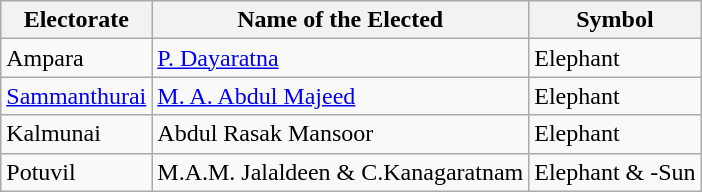<table class="wikitable" border="1">
<tr>
<th>Electorate</th>
<th>Name of the Elected</th>
<th>Symbol</th>
</tr>
<tr>
<td>Ampara</td>
<td><a href='#'>P. Dayaratna</a></td>
<td>Elephant</td>
</tr>
<tr>
<td><a href='#'>Sammanthurai</a></td>
<td><a href='#'>M. A. Abdul Majeed</a></td>
<td>Elephant</td>
</tr>
<tr>
<td>Kalmunai</td>
<td>Abdul Rasak Mansoor</td>
<td>Elephant</td>
</tr>
<tr>
<td>Potuvil</td>
<td>M.A.M. Jalaldeen & C.Kanagaratnam</td>
<td>Elephant & -Sun</td>
</tr>
</table>
